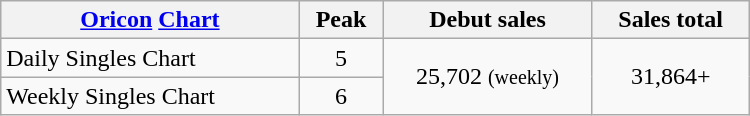<table class="wikitable" style="width:500px;">
<tr>
<th style="text-align:center;"><a href='#'>Oricon</a> <a href='#'>Chart</a></th>
<th style="text-align:center;">Peak</th>
<th style="text-align:center;">Debut sales</th>
<th style="text-align:center;">Sales total</th>
</tr>
<tr>
<td align="left">Daily Singles Chart</td>
<td style="text-align:center;">5</td>
<td style="text-align:center;" rowspan="2">25,702 <small>(weekly)</small></td>
<td style="text-align:center;" rowspan="2">31,864+</td>
</tr>
<tr>
<td align="left">Weekly Singles Chart</td>
<td style="text-align:center;">6</td>
</tr>
</table>
